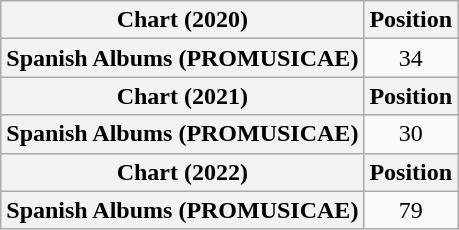<table class="wikitable  plainrowheaders" style="text-align:center">
<tr>
<th scope="col">Chart (2020)</th>
<th scope="col">Position</th>
</tr>
<tr>
<th scope="row">Spanish Albums (PROMUSICAE)</th>
<td>34</td>
</tr>
<tr>
<th scope="col">Chart (2021)</th>
<th scope="col">Position</th>
</tr>
<tr>
<th scope="row">Spanish Albums (PROMUSICAE)</th>
<td>30</td>
</tr>
<tr>
<th scope="col">Chart (2022)</th>
<th scope="col">Position</th>
</tr>
<tr>
<th scope="row">Spanish Albums (PROMUSICAE)</th>
<td>79</td>
</tr>
</table>
